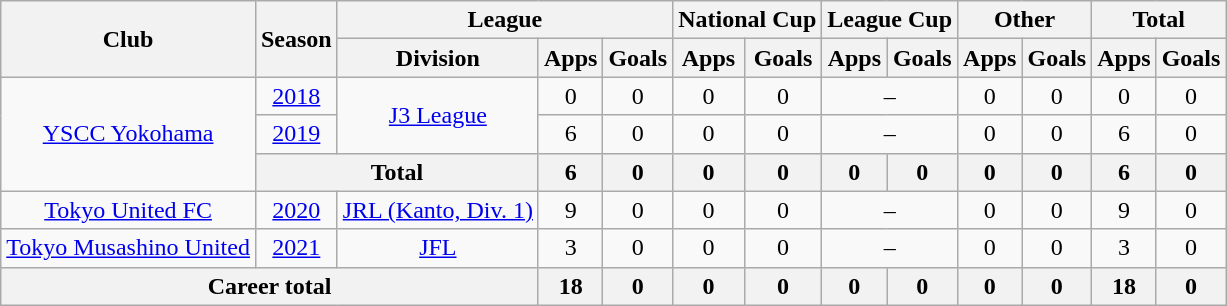<table class="wikitable" style="text-align: center">
<tr>
<th rowspan="2">Club</th>
<th rowspan="2">Season</th>
<th colspan="3">League</th>
<th colspan="2">National Cup</th>
<th colspan="2">League Cup</th>
<th colspan="2">Other</th>
<th colspan="2">Total</th>
</tr>
<tr>
<th>Division</th>
<th>Apps</th>
<th>Goals</th>
<th>Apps</th>
<th>Goals</th>
<th>Apps</th>
<th>Goals</th>
<th>Apps</th>
<th>Goals</th>
<th>Apps</th>
<th>Goals</th>
</tr>
<tr>
<td rowspan="3"><a href='#'>YSCC Yokohama</a></td>
<td><a href='#'>2018</a></td>
<td rowspan="2"><a href='#'>J3 League</a></td>
<td>0</td>
<td>0</td>
<td>0</td>
<td>0</td>
<td colspan="2">–</td>
<td>0</td>
<td>0</td>
<td>0</td>
<td>0</td>
</tr>
<tr>
<td><a href='#'>2019</a></td>
<td>6</td>
<td>0</td>
<td>0</td>
<td>0</td>
<td colspan="2">–</td>
<td>0</td>
<td>0</td>
<td>6</td>
<td>0</td>
</tr>
<tr>
<th colspan=2>Total</th>
<th>6</th>
<th>0</th>
<th>0</th>
<th>0</th>
<th>0</th>
<th>0</th>
<th>0</th>
<th>0</th>
<th>6</th>
<th>0</th>
</tr>
<tr>
<td><a href='#'>Tokyo United FC</a></td>
<td><a href='#'>2020</a></td>
<td><a href='#'>JRL (Kanto, Div. 1)</a></td>
<td>9</td>
<td>0</td>
<td>0</td>
<td>0</td>
<td colspan="2">–</td>
<td>0</td>
<td>0</td>
<td>9</td>
<td>0</td>
</tr>
<tr>
<td><a href='#'>Tokyo Musashino United</a></td>
<td><a href='#'>2021</a></td>
<td><a href='#'>JFL</a></td>
<td>3</td>
<td>0</td>
<td>0</td>
<td>0</td>
<td colspan="2">–</td>
<td>0</td>
<td>0</td>
<td>3</td>
<td>0</td>
</tr>
<tr>
<th colspan=3>Career total</th>
<th>18</th>
<th>0</th>
<th>0</th>
<th>0</th>
<th>0</th>
<th>0</th>
<th>0</th>
<th>0</th>
<th>18</th>
<th>0</th>
</tr>
</table>
